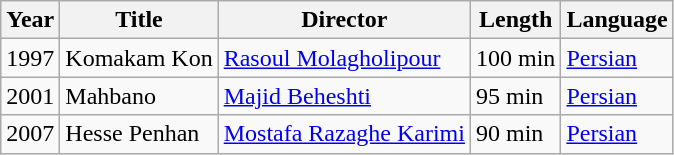<table class="wikitable sortable">
<tr>
<th>Year</th>
<th>Title</th>
<th>Director</th>
<th>Length</th>
<th>Language</th>
</tr>
<tr>
<td>1997</td>
<td>Komakam Kon</td>
<td><a href='#'>Rasoul Molagholipour</a></td>
<td>100 min</td>
<td><a href='#'>Persian</a></td>
</tr>
<tr>
<td>2001</td>
<td>Mahbano</td>
<td><a href='#'>Majid Beheshti</a></td>
<td>95 min</td>
<td><a href='#'>Persian</a></td>
</tr>
<tr>
<td>2007</td>
<td>Hesse Penhan</td>
<td><a href='#'>Mostafa Razaghe Karimi</a></td>
<td>90 min</td>
<td><a href='#'>Persian</a></td>
</tr>
</table>
